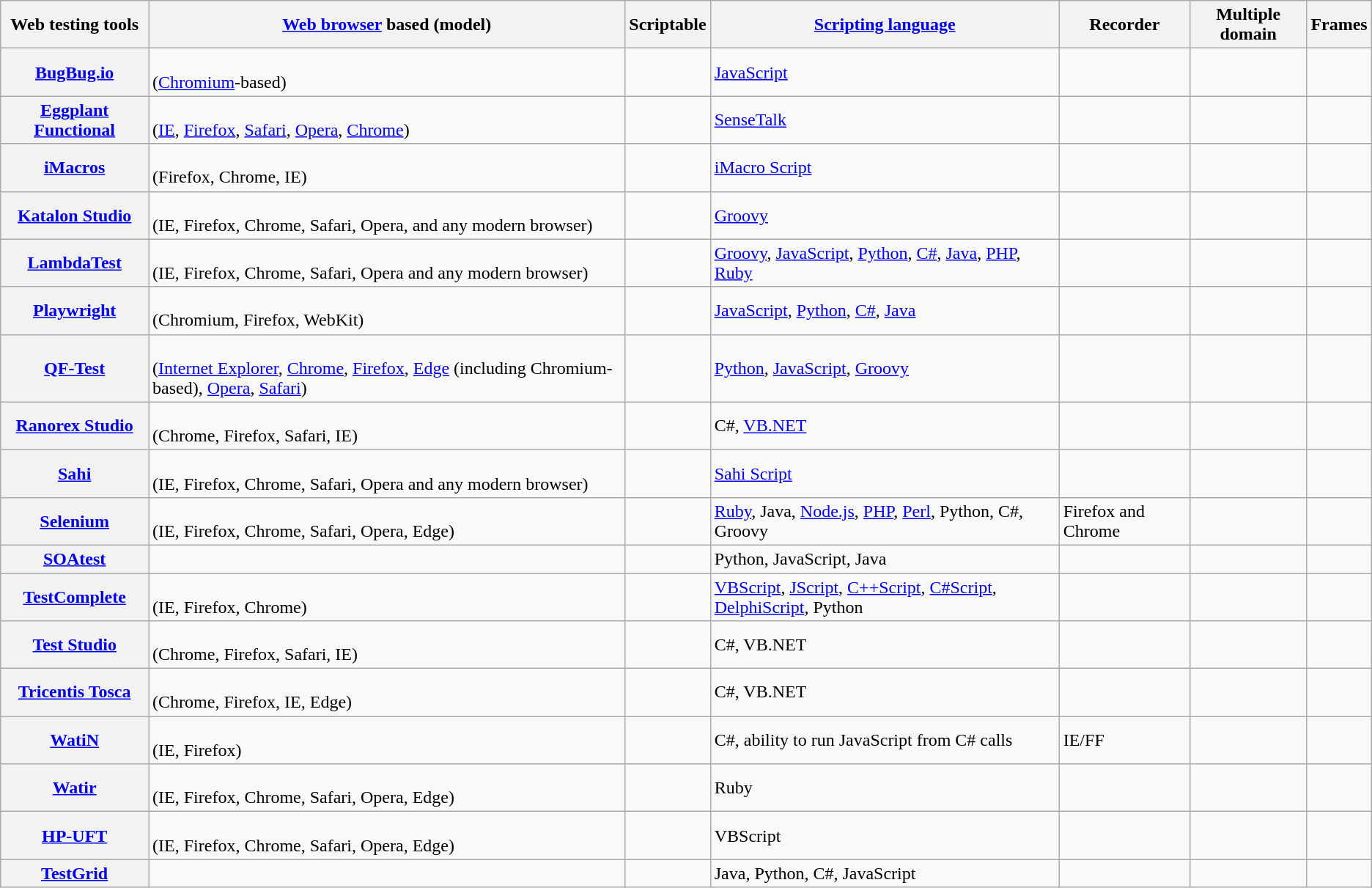<table class="wikitable sortable">
<tr>
<th>Web testing tools</th>
<th><a href='#'>Web browser</a> based (model)</th>
<th>Scriptable</th>
<th><a href='#'>Scripting language</a></th>
<th>Recorder</th>
<th>Multiple domain</th>
<th>Frames</th>
</tr>
<tr>
<th><a href='#'>BugBug.io</a></th>
<td><br>(<a href='#'>Chromium</a>-based)</td>
<td></td>
<td><a href='#'>JavaScript</a></td>
<td></td>
<td></td>
<td></td>
</tr>
<tr>
<th><a href='#'>Eggplant Functional</a></th>
<td><br>(<a href='#'>IE</a>, <a href='#'>Firefox</a>, <a href='#'>Safari</a>, <a href='#'>Opera</a>, <a href='#'>Chrome</a>)</td>
<td></td>
<td><a href='#'>SenseTalk</a></td>
<td></td>
<td></td>
<td></td>
</tr>
<tr>
<th><a href='#'>iMacros</a></th>
<td><br>(Firefox, Chrome, IE)</td>
<td></td>
<td><a href='#'>iMacro Script</a></td>
<td></td>
<td></td>
<td></td>
</tr>
<tr>
<th><a href='#'>Katalon Studio</a></th>
<td><br>(IE, Firefox, Chrome, Safari, Opera, and any modern browser)</td>
<td></td>
<td><a href='#'>Groovy</a></td>
<td></td>
<td></td>
<td></td>
</tr>
<tr>
<th><a href='#'>LambdaTest</a></th>
<td><br>(IE, Firefox, Chrome, Safari, Opera and any modern browser)</td>
<td></td>
<td><a href='#'>Groovy</a>, <a href='#'>JavaScript</a>, <a href='#'>Python</a>, <a href='#'>C#</a>, <a href='#'>Java</a>, <a href='#'>PHP</a>, <a href='#'>Ruby</a></td>
<td></td>
<td></td>
<td></td>
</tr>
<tr>
<th><a href='#'>Playwright</a></th>
<td><br>(Chromium, Firefox, WebKit)</td>
<td></td>
<td><a href='#'>JavaScript</a>, <a href='#'>Python</a>, <a href='#'>C#</a>, <a href='#'>Java</a></td>
<td></td>
<td></td>
<td></td>
</tr>
<tr>
<th><a href='#'>QF-Test</a></th>
<td><br>(<a href='#'>Internet Explorer</a>, <a href='#'>Chrome</a>, <a href='#'>Firefox</a>, <a href='#'>Edge</a> (including Chromium-based), <a href='#'>Opera</a>, <a href='#'>Safari</a>)</td>
<td></td>
<td><a href='#'>Python</a>, <a href='#'>JavaScript</a>, <a href='#'>Groovy</a></td>
<td></td>
<td></td>
<td></td>
</tr>
<tr>
<th><a href='#'>Ranorex Studio</a></th>
<td><br>(Chrome, Firefox, Safari, IE)</td>
<td></td>
<td>C#, <a href='#'>VB.NET</a></td>
<td></td>
<td></td>
<td></td>
</tr>
<tr>
<th><a href='#'>Sahi</a></th>
<td><br>(IE, Firefox, Chrome, Safari, Opera and any modern browser)</td>
<td></td>
<td><a href='#'>Sahi Script</a></td>
<td></td>
<td></td>
<td></td>
</tr>
<tr>
<th><a href='#'>Selenium</a></th>
<td><br>(IE, Firefox, Chrome, Safari, Opera, Edge)</td>
<td></td>
<td><a href='#'>Ruby</a>, Java, <a href='#'>Node.js</a>, <a href='#'>PHP</a>, <a href='#'>Perl</a>, Python, C#, Groovy</td>
<td>Firefox and Chrome</td>
<td></td>
<td></td>
</tr>
<tr>
<th><a href='#'>SOAtest</a></th>
<td></td>
<td></td>
<td>Python, JavaScript, Java</td>
<td></td>
<td></td>
<td></td>
</tr>
<tr>
<th><a href='#'>TestComplete</a></th>
<td><br>(IE, Firefox, Chrome)</td>
<td></td>
<td><a href='#'>VBScript</a>, <a href='#'>JScript</a>, <a href='#'>C++Script</a>, <a href='#'>C#Script</a>, <a href='#'>DelphiScript</a>, Python</td>
<td></td>
<td></td>
<td></td>
</tr>
<tr>
<th><a href='#'>Test Studio</a></th>
<td><br>(Chrome, Firefox, Safari, IE)</td>
<td></td>
<td>C#, VB.NET</td>
<td></td>
<td></td>
<td></td>
</tr>
<tr>
<th><a href='#'>Tricentis Tosca</a></th>
<td><br>(Chrome, Firefox, IE, Edge)</td>
<td></td>
<td>C#, VB.NET</td>
<td></td>
<td></td>
<td></td>
</tr>
<tr>
<th><a href='#'>WatiN</a></th>
<td><br>(IE, Firefox)</td>
<td></td>
<td>C#, ability to run JavaScript from C# calls</td>
<td>IE/FF</td>
<td></td>
<td></td>
</tr>
<tr>
<th><a href='#'>Watir</a></th>
<td><br>(IE, Firefox, Chrome, Safari, Opera, Edge)</td>
<td></td>
<td>Ruby</td>
<td></td>
<td></td>
<td></td>
</tr>
<tr>
<th><a href='#'>HP-UFT</a></th>
<td><br>(IE, Firefox, Chrome, Safari, Opera, Edge)</td>
<td></td>
<td>VBScript</td>
<td></td>
<td></td>
<td></td>
</tr>
<tr>
<th><a href='#'>TestGrid</a></th>
<td></td>
<td></td>
<td>Java, Python, C#, JavaScript</td>
<td></td>
<td></td>
<td></td>
</tr>
</table>
